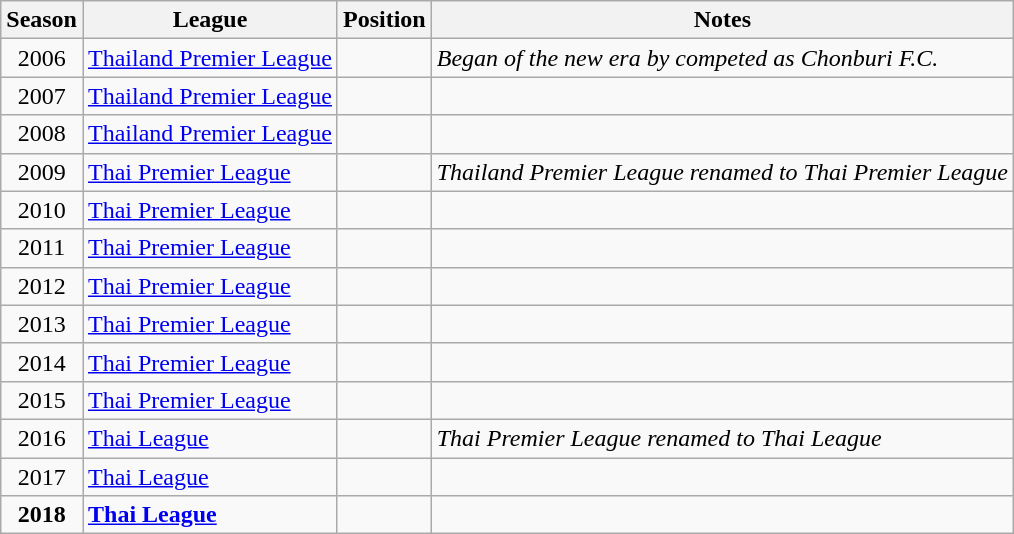<table class="wikitable">
<tr>
<th>Season</th>
<th>League</th>
<th>Position</th>
<th>Notes</th>
</tr>
<tr>
<td align=center>2006</td>
<td nowrap><a href='#'>Thailand Premier League</a></td>
<td align=center></td>
<td nowrap><em>Began of the new era by competed as Chonburi F.C.</em></td>
</tr>
<tr>
<td align=center>2007</td>
<td nowrap><a href='#'>Thailand Premier League</a></td>
<td align=center></td>
<td nowrap></td>
</tr>
<tr>
<td align=center>2008</td>
<td nowrap><a href='#'>Thailand Premier League</a></td>
<td align=center></td>
<td nowrap></td>
</tr>
<tr>
<td align=center>2009</td>
<td nowrap><a href='#'>Thai Premier League</a></td>
<td align=center></td>
<td nowrap><em>Thailand Premier League renamed to Thai Premier League</em></td>
</tr>
<tr>
<td align=center>2010</td>
<td nowrap><a href='#'>Thai Premier League</a></td>
<td align=center></td>
<td nowrap></td>
</tr>
<tr>
<td align=center>2011</td>
<td nowrap><a href='#'>Thai Premier League</a></td>
<td align=center></td>
<td nowrap></td>
</tr>
<tr>
<td align=center>2012</td>
<td nowrap><a href='#'>Thai Premier League</a></td>
<td align=center></td>
<td nowrap></td>
</tr>
<tr>
<td align=center>2013</td>
<td nowrap><a href='#'>Thai Premier League</a></td>
<td align=center></td>
<td nowrap></td>
</tr>
<tr>
<td align=center>2014</td>
<td nowrap><a href='#'>Thai Premier League</a></td>
<td align=center></td>
<td nowrap></td>
</tr>
<tr>
<td align=center>2015</td>
<td nowrap><a href='#'>Thai Premier League</a></td>
<td align=center></td>
<td nowrap></td>
</tr>
<tr>
<td align=center>2016</td>
<td nowrap><a href='#'>Thai League</a></td>
<td align=center></td>
<td nowrap><em>Thai Premier League renamed to Thai League</em></td>
</tr>
<tr>
<td align=center>2017</td>
<td nowrap><a href='#'>Thai League</a></td>
<td align=center></td>
<td nowrap></td>
</tr>
<tr>
<td align=center><strong>2018</strong></td>
<td nowrap><strong><a href='#'>Thai League</a></strong></td>
<td align=center></td>
<td nowrap></td>
</tr>
</table>
